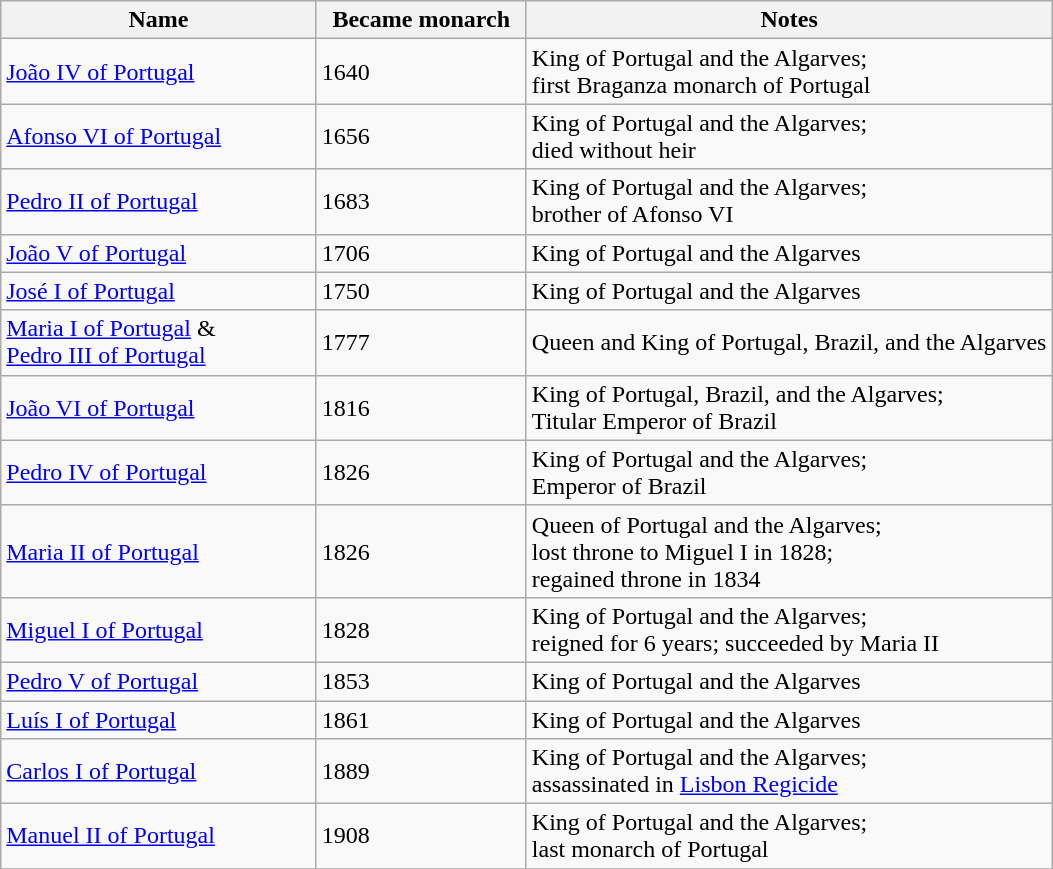<table class="wikitable">
<tr>
<th width = "30%">Name</th>
<th width = "20%">Became monarch</th>
<th width = "50%">Notes</th>
</tr>
<tr>
<td><a href='#'>João IV of Portugal</a></td>
<td>1640</td>
<td>King of Portugal and the Algarves; <br> first Braganza monarch of Portugal</td>
</tr>
<tr>
<td><a href='#'>Afonso VI of Portugal</a></td>
<td>1656</td>
<td>King of Portugal and the Algarves; <br> died without heir</td>
</tr>
<tr>
<td><a href='#'>Pedro II of Portugal</a></td>
<td>1683</td>
<td>King of Portugal and the Algarves; <br> brother of Afonso VI</td>
</tr>
<tr>
<td><a href='#'>João V of Portugal</a></td>
<td>1706</td>
<td>King of Portugal and the Algarves</td>
</tr>
<tr>
<td><a href='#'>José I of Portugal</a></td>
<td>1750</td>
<td>King of Portugal and the Algarves</td>
</tr>
<tr>
<td><a href='#'>Maria I of Portugal</a> & <br><a href='#'>Pedro III of Portugal</a></td>
<td>1777</td>
<td>Queen and King of Portugal, Brazil, and the Algarves</td>
</tr>
<tr>
<td><a href='#'>João VI of Portugal</a></td>
<td>1816</td>
<td>King of Portugal, Brazil, and the Algarves;<br> Titular Emperor of Brazil</td>
</tr>
<tr>
<td><a href='#'>Pedro IV of Portugal</a></td>
<td>1826</td>
<td>King of Portugal and the Algarves;<br> Emperor of Brazil</td>
</tr>
<tr>
<td><a href='#'>Maria II of Portugal</a></td>
<td>1826</td>
<td>Queen of Portugal and the Algarves; <br> lost throne to Miguel I in 1828; <br> regained throne in 1834</td>
</tr>
<tr>
<td><a href='#'>Miguel I of Portugal</a></td>
<td>1828</td>
<td>King of Portugal and the Algarves; <br> reigned for 6 years; succeeded by Maria II</td>
</tr>
<tr>
<td><a href='#'>Pedro V of Portugal</a></td>
<td>1853</td>
<td>King of Portugal and the Algarves</td>
</tr>
<tr>
<td><a href='#'>Luís I of Portugal</a></td>
<td>1861</td>
<td>King of Portugal and the Algarves</td>
</tr>
<tr>
<td><a href='#'>Carlos I of Portugal</a></td>
<td>1889</td>
<td>King of Portugal and the Algarves;<br> assassinated in <a href='#'>Lisbon Regicide</a></td>
</tr>
<tr>
<td><a href='#'>Manuel II of Portugal</a></td>
<td>1908</td>
<td>King of Portugal and the Algarves; <br> last monarch of Portugal</td>
</tr>
<tr>
</tr>
</table>
